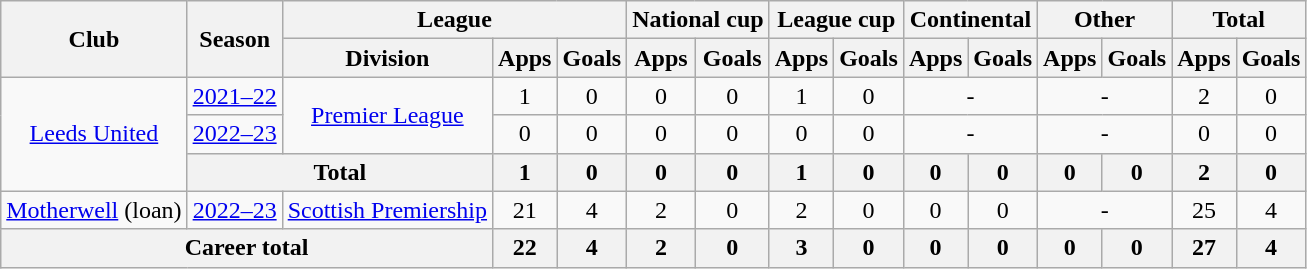<table class="wikitable" style="text-align: center">
<tr>
<th rowspan="2">Club</th>
<th rowspan="2">Season</th>
<th colspan="3">League</th>
<th colspan="2">National cup</th>
<th colspan="2">League cup</th>
<th colspan="2">Continental</th>
<th colspan="2">Other</th>
<th colspan="2">Total</th>
</tr>
<tr>
<th>Division</th>
<th>Apps</th>
<th>Goals</th>
<th>Apps</th>
<th>Goals</th>
<th>Apps</th>
<th>Goals</th>
<th>Apps</th>
<th>Goals</th>
<th>Apps</th>
<th>Goals</th>
<th>Apps</th>
<th>Goals</th>
</tr>
<tr>
<td rowspan="3"><a href='#'>Leeds United</a></td>
<td><a href='#'>2021–22</a></td>
<td rowspan="2"><a href='#'>Premier League</a></td>
<td>1</td>
<td>0</td>
<td>0</td>
<td>0</td>
<td>1</td>
<td>0</td>
<td colspan="2">-</td>
<td colspan="2">-</td>
<td>2</td>
<td>0</td>
</tr>
<tr>
<td><a href='#'>2022–23</a></td>
<td>0</td>
<td>0</td>
<td>0</td>
<td>0</td>
<td>0</td>
<td>0</td>
<td colspan="2">-</td>
<td colspan="2">-</td>
<td>0</td>
<td>0</td>
</tr>
<tr>
<th colspan="2">Total</th>
<th>1</th>
<th>0</th>
<th>0</th>
<th>0</th>
<th>1</th>
<th>0</th>
<th>0</th>
<th>0</th>
<th>0</th>
<th>0</th>
<th>2</th>
<th>0</th>
</tr>
<tr>
<td><a href='#'>Motherwell</a> (loan)</td>
<td><a href='#'>2022–23</a></td>
<td><a href='#'>Scottish Premiership</a></td>
<td>21</td>
<td>4</td>
<td>2</td>
<td>0</td>
<td>2</td>
<td>0</td>
<td>0</td>
<td>0</td>
<td colspan="2">-</td>
<td>25</td>
<td>4</td>
</tr>
<tr>
<th colspan="3">Career total</th>
<th>22</th>
<th>4</th>
<th>2</th>
<th>0</th>
<th>3</th>
<th>0</th>
<th>0</th>
<th>0</th>
<th>0</th>
<th>0</th>
<th>27</th>
<th>4</th>
</tr>
</table>
